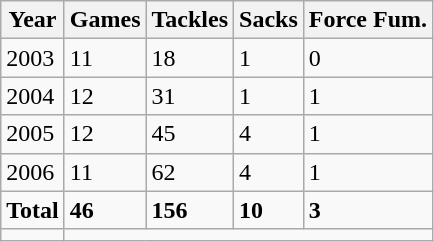<table class="wikitable">
<tr>
<th>Year</th>
<th>Games</th>
<th>Tackles</th>
<th>Sacks</th>
<th>Force Fum.</th>
</tr>
<tr>
<td>2003</td>
<td>11</td>
<td>18</td>
<td>1</td>
<td>0</td>
</tr>
<tr>
<td>2004</td>
<td>12</td>
<td>31</td>
<td>1</td>
<td>1</td>
</tr>
<tr>
<td>2005</td>
<td>12</td>
<td>45</td>
<td>4</td>
<td>1</td>
</tr>
<tr>
<td>2006</td>
<td>11</td>
<td>62</td>
<td>4</td>
<td>1</td>
</tr>
<tr>
<td><strong>Total</strong></td>
<td><strong>46</strong></td>
<td><strong>156</strong></td>
<td><strong>10</strong></td>
<td><strong>3</strong></td>
</tr>
<tr>
<td></td>
</tr>
</table>
